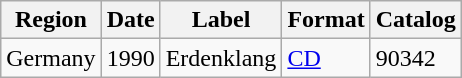<table class="wikitable">
<tr>
<th>Region</th>
<th>Date</th>
<th>Label</th>
<th>Format</th>
<th>Catalog</th>
</tr>
<tr>
<td>Germany</td>
<td>1990</td>
<td>Erdenklang</td>
<td><a href='#'>CD</a></td>
<td>90342</td>
</tr>
</table>
